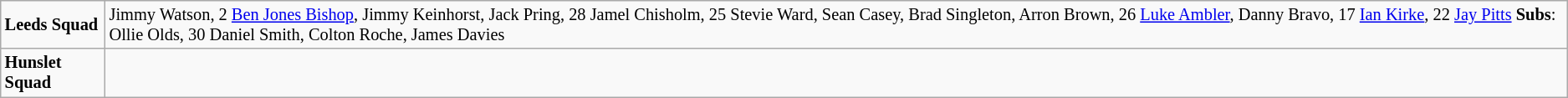<table class="wikitable" style="font-size:85%;">
<tr>
<td><strong>Leeds Squad</strong></td>
<td>Jimmy Watson, 2 <a href='#'>Ben Jones Bishop</a>, Jimmy Keinhorst, Jack Pring, 28 Jamel Chisholm, 25 Stevie Ward, Sean Casey, Brad Singleton, Arron Brown, 26 <a href='#'>Luke Ambler</a>, Danny Bravo, 17 <a href='#'>Ian Kirke</a>, 22 <a href='#'>Jay Pitts</a> <strong>Subs</strong>: Ollie Olds, 30 Daniel Smith, Colton Roche, James Davies</td>
</tr>
<tr>
<td><strong>Hunslet Squad</strong></td>
<td></td>
</tr>
</table>
